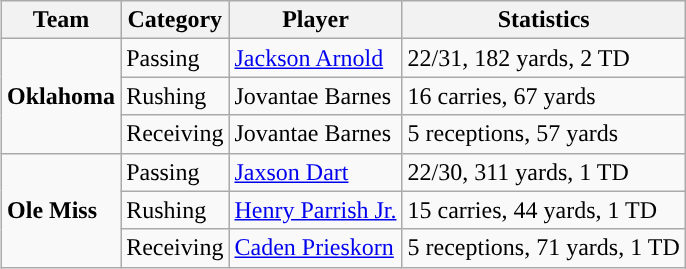<table class="wikitable" style="float: right;">
<tr>
<th>Team</th>
<th>Category</th>
<th>Player</th>
<th>Statistics</th>
</tr>
<tr>
<td rowspan=3><strong>Oklahoma </strong></td>
<td>Passing</td>
<td><a href='#'>Jackson Arnold</a></td>
<td>22/31, 182 yards, 2 TD</td>
</tr>
<tr>
<td>Rushing</td>
<td>Jovantae Barnes</td>
<td>16 carries, 67 yards</td>
</tr>
<tr>
<td>Receiving</td>
<td>Jovantae Barnes</td>
<td>5 receptions, 57 yards</td>
</tr>
<tr>
<td rowspan=3><strong>Ole Miss </strong></td>
<td>Passing</td>
<td><a href='#'>Jaxson Dart</a></td>
<td>22/30, 311 yards, 1 TD</td>
</tr>
<tr>
<td>Rushing</td>
<td><a href='#'>Henry Parrish Jr.</a></td>
<td>15 carries, 44 yards, 1 TD</td>
</tr>
<tr>
<td>Receiving</td>
<td><a href='#'>Caden Prieskorn</a></td>
<td>5 receptions, 71 yards, 1 TD</td>
</tr>
</table>
